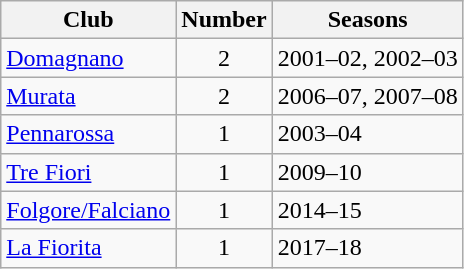<table class="wikitable sortable">
<tr>
<th>Club</th>
<th>Number</th>
<th>Seasons</th>
</tr>
<tr>
<td><a href='#'>Domagnano</a></td>
<td style="text-align:center">2</td>
<td>2001–02, 2002–03</td>
</tr>
<tr>
<td><a href='#'>Murata</a></td>
<td style="text-align:center">2</td>
<td>2006–07, 2007–08</td>
</tr>
<tr>
<td><a href='#'>Pennarossa</a></td>
<td style="text-align:center">1</td>
<td>2003–04</td>
</tr>
<tr>
<td><a href='#'>Tre Fiori</a></td>
<td style="text-align:center">1</td>
<td>2009–10</td>
</tr>
<tr>
<td><a href='#'>Folgore/Falciano</a></td>
<td style="text-align:center">1</td>
<td>2014–15</td>
</tr>
<tr>
<td><a href='#'>La Fiorita</a></td>
<td style="text-align:center">1</td>
<td>2017–18</td>
</tr>
</table>
